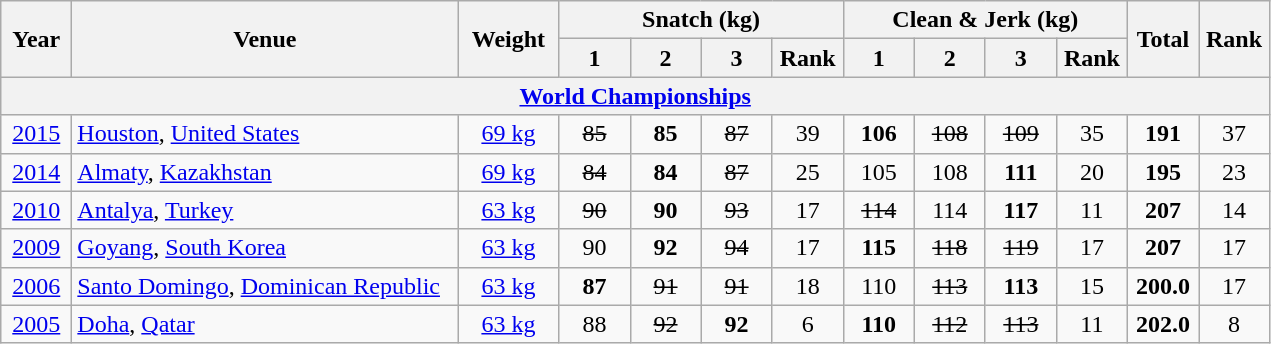<table class = "wikitable" style="text-align:center;">
<tr>
<th rowspan=2 width=40>Year</th>
<th rowspan=2 width=250>Venue</th>
<th rowspan=2 width=60>Weight</th>
<th colspan=4>Snatch (kg)</th>
<th colspan=4>Clean & Jerk (kg)</th>
<th rowspan=2 width=40>Total</th>
<th rowspan=2 width=40>Rank</th>
</tr>
<tr>
<th width=40>1</th>
<th width=40>2</th>
<th width=40>3</th>
<th width=40>Rank</th>
<th width=40>1</th>
<th width=40>2</th>
<th width=40>3</th>
<th width=40>Rank</th>
</tr>
<tr>
<th colspan=13><a href='#'>World Championships</a></th>
</tr>
<tr>
<td><a href='#'>2015</a></td>
<td align=left> <a href='#'>Houston</a>, <a href='#'>United States</a></td>
<td><a href='#'>69 kg</a></td>
<td><s>85</s></td>
<td><strong>85</strong></td>
<td><s>87</s></td>
<td>39</td>
<td><strong>106</strong></td>
<td><s>108</s></td>
<td><s>109</s></td>
<td>35</td>
<td><strong>191</strong></td>
<td>37</td>
</tr>
<tr>
<td><a href='#'>2014</a></td>
<td align=left> <a href='#'>Almaty</a>, <a href='#'>Kazakhstan</a></td>
<td><a href='#'>69 kg</a></td>
<td><s> 84</s></td>
<td><strong>84</strong></td>
<td><s> 87</s></td>
<td>25</td>
<td>105</td>
<td>108</td>
<td><strong>111</strong></td>
<td>20</td>
<td><strong>195</strong></td>
<td>23</td>
</tr>
<tr>
<td><a href='#'>2010</a></td>
<td align=left> <a href='#'>Antalya</a>, <a href='#'>Turkey</a></td>
<td><a href='#'>63 kg</a></td>
<td><s>90</s></td>
<td><strong>90</strong></td>
<td><s>93</s></td>
<td>17</td>
<td><s>114</s></td>
<td>114</td>
<td><strong>117</strong></td>
<td>11</td>
<td><strong>207</strong></td>
<td>14</td>
</tr>
<tr>
<td><a href='#'>2009</a></td>
<td align=left> <a href='#'>Goyang</a>, <a href='#'>South Korea</a></td>
<td><a href='#'>63 kg</a></td>
<td>90</td>
<td><strong>92</strong></td>
<td><s> 94</s></td>
<td>17</td>
<td><strong>115</strong></td>
<td><s>118</s></td>
<td><s>119</s></td>
<td>17</td>
<td><strong>207</strong></td>
<td>17</td>
</tr>
<tr>
<td><a href='#'>2006</a></td>
<td align=left> <a href='#'>Santo Domingo</a>, <a href='#'>Dominican Republic</a></td>
<td><a href='#'>63 kg</a></td>
<td><strong>87</strong></td>
<td><s> 91</s></td>
<td><s> 91</s></td>
<td>18</td>
<td>110</td>
<td><s>113</s></td>
<td><strong>113</strong></td>
<td>15</td>
<td><strong>200.0</strong></td>
<td>17</td>
</tr>
<tr>
<td><a href='#'>2005</a></td>
<td align=left> <a href='#'>Doha</a>, <a href='#'>Qatar</a></td>
<td><a href='#'>63 kg</a></td>
<td>88</td>
<td><s> 92</s></td>
<td><strong>92</strong></td>
<td>6</td>
<td><strong>110</strong></td>
<td><s>112</s></td>
<td><s>113</s></td>
<td>11</td>
<td><strong>202.0</strong></td>
<td>8</td>
</tr>
</table>
